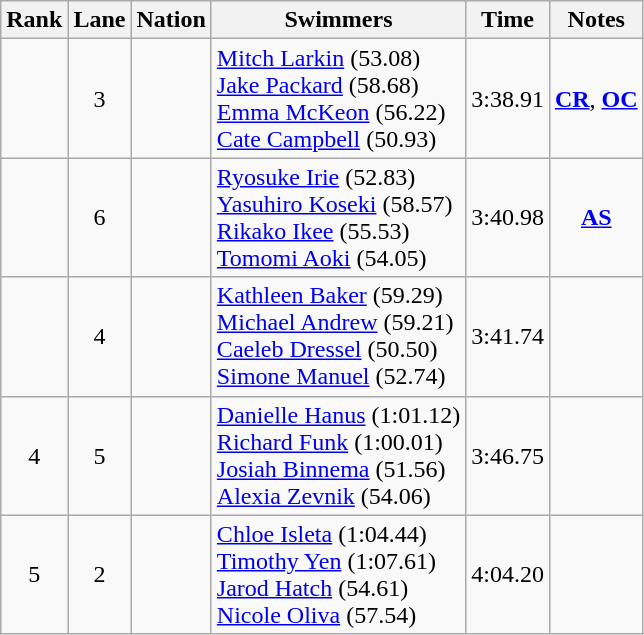<table class="wikitable sortable" style="text-align:center">
<tr>
<th>Rank</th>
<th>Lane</th>
<th>Nation</th>
<th>Swimmers</th>
<th>Time</th>
<th>Notes</th>
</tr>
<tr>
<td></td>
<td>3</td>
<td align=left></td>
<td align=left><a href='#'>Mitch Larkin</a> (53.08)<br><a href='#'>Jake Packard</a> (58.68)<br><a href='#'>Emma McKeon</a> (56.22)<br><a href='#'>Cate Campbell</a> (50.93)</td>
<td>3:38.91</td>
<td><strong><a href='#'>CR</a></strong>, <strong><a href='#'>OC</a></strong></td>
</tr>
<tr>
<td></td>
<td>6</td>
<td align=left></td>
<td align=left><a href='#'>Ryosuke Irie</a> (52.83)<br><a href='#'>Yasuhiro Koseki</a> (58.57)<br><a href='#'>Rikako Ikee</a> (55.53)<br><a href='#'>Tomomi Aoki</a> (54.05)</td>
<td>3:40.98</td>
<td><strong><a href='#'>AS</a></strong></td>
</tr>
<tr>
<td></td>
<td>4</td>
<td align=left></td>
<td align=left><a href='#'>Kathleen Baker</a> (59.29)<br><a href='#'>Michael Andrew</a> (59.21)<br><a href='#'>Caeleb Dressel</a> (50.50)<br><a href='#'>Simone Manuel</a> (52.74)</td>
<td>3:41.74</td>
<td></td>
</tr>
<tr>
<td>4</td>
<td>5</td>
<td align=left></td>
<td align=left><a href='#'>Danielle Hanus</a> (1:01.12)<br><a href='#'>Richard Funk</a> (1:00.01)<br><a href='#'>Josiah Binnema</a> (51.56)<br><a href='#'>Alexia Zevnik</a> (54.06)</td>
<td>3:46.75</td>
<td></td>
</tr>
<tr>
<td>5</td>
<td>2</td>
<td align=left></td>
<td align=left><a href='#'>Chloe Isleta</a> (1:04.44)<br><a href='#'>Timothy Yen</a> (1:07.61)<br><a href='#'>Jarod Hatch</a> (54.61)<br><a href='#'>Nicole Oliva</a> (57.54)</td>
<td>4:04.20</td>
<td></td>
</tr>
</table>
